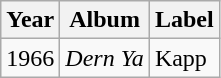<table class="wikitable">
<tr>
<th>Year</th>
<th>Album</th>
<th>Label</th>
</tr>
<tr>
<td>1966</td>
<td><em>Dern Ya</em></td>
<td>Kapp</td>
</tr>
</table>
